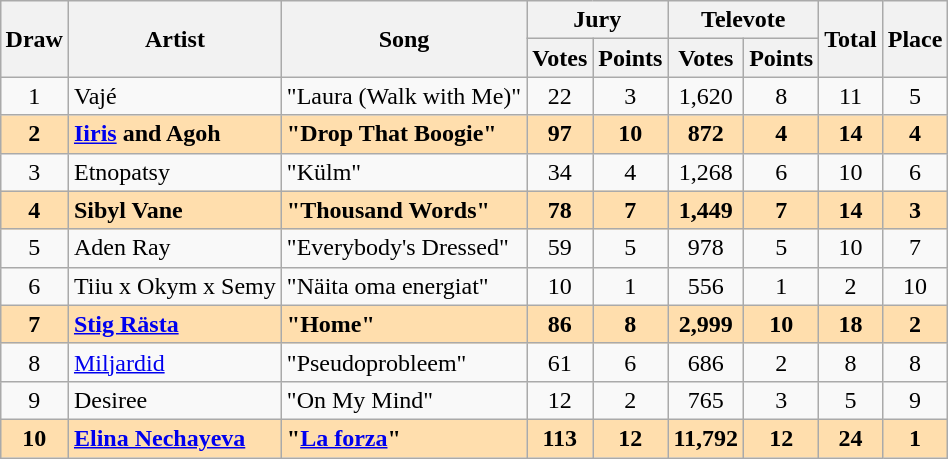<table class="sortable wikitable" style="margin: 1em auto 1em auto; text-align:center;">
<tr>
<th rowspan="2">Draw</th>
<th rowspan="2">Artist</th>
<th rowspan="2">Song</th>
<th colspan="2">Jury</th>
<th colspan="2">Televote</th>
<th rowspan="2">Total</th>
<th rowspan="2">Place</th>
</tr>
<tr>
<th>Votes</th>
<th>Points</th>
<th>Votes</th>
<th>Points</th>
</tr>
<tr>
<td>1</td>
<td align="left">Vajé</td>
<td align="left">"Laura (Walk with Me)"</td>
<td>22</td>
<td>3</td>
<td>1,620</td>
<td>8</td>
<td>11</td>
<td>5</td>
</tr>
<tr style="font-weight:bold; background:navajowhite;">
<td>2</td>
<td align="left"><a href='#'>Iiris</a> and Agoh</td>
<td align="left">"Drop That Boogie"</td>
<td>97</td>
<td>10</td>
<td>872</td>
<td>4</td>
<td>14</td>
<td>4</td>
</tr>
<tr>
<td>3</td>
<td align="left">Etnopatsy</td>
<td align="left">"Külm"</td>
<td>34</td>
<td>4</td>
<td>1,268</td>
<td>6</td>
<td>10</td>
<td>6</td>
</tr>
<tr style="font-weight:bold; background:navajowhite;">
<td>4</td>
<td align="left">Sibyl Vane</td>
<td align="left">"Thousand Words"</td>
<td>78</td>
<td>7</td>
<td>1,449</td>
<td>7</td>
<td>14</td>
<td>3</td>
</tr>
<tr>
<td>5</td>
<td align="left">Aden Ray</td>
<td align="left">"Everybody's Dressed"</td>
<td>59</td>
<td>5</td>
<td>978</td>
<td>5</td>
<td>10</td>
<td>7</td>
</tr>
<tr>
<td>6</td>
<td align="left">Tiiu x Okym x Semy</td>
<td align="left">"Näita oma energiat"</td>
<td>10</td>
<td>1</td>
<td>556</td>
<td>1</td>
<td>2</td>
<td>10</td>
</tr>
<tr style="font-weight:bold; background:navajowhite;">
<td>7</td>
<td align="left"><a href='#'>Stig Rästa</a></td>
<td align="left">"Home"</td>
<td>86</td>
<td>8</td>
<td>2,999</td>
<td>10</td>
<td>18</td>
<td>2</td>
</tr>
<tr>
<td>8</td>
<td align="left"><a href='#'>Miljardid</a></td>
<td align="left">"Pseudoprobleem"</td>
<td>61</td>
<td>6</td>
<td>686</td>
<td>2</td>
<td>8</td>
<td>8</td>
</tr>
<tr>
<td>9</td>
<td align="left">Desiree</td>
<td align="left">"On My Mind"</td>
<td>12</td>
<td>2</td>
<td>765</td>
<td>3</td>
<td>5</td>
<td>9</td>
</tr>
<tr style="font-weight:bold; background:navajowhite;">
<td>10</td>
<td align="left"><a href='#'>Elina Nechayeva</a></td>
<td align="left">"<a href='#'>La forza</a>"</td>
<td>113</td>
<td>12</td>
<td>11,792</td>
<td>12</td>
<td>24</td>
<td>1</td>
</tr>
</table>
